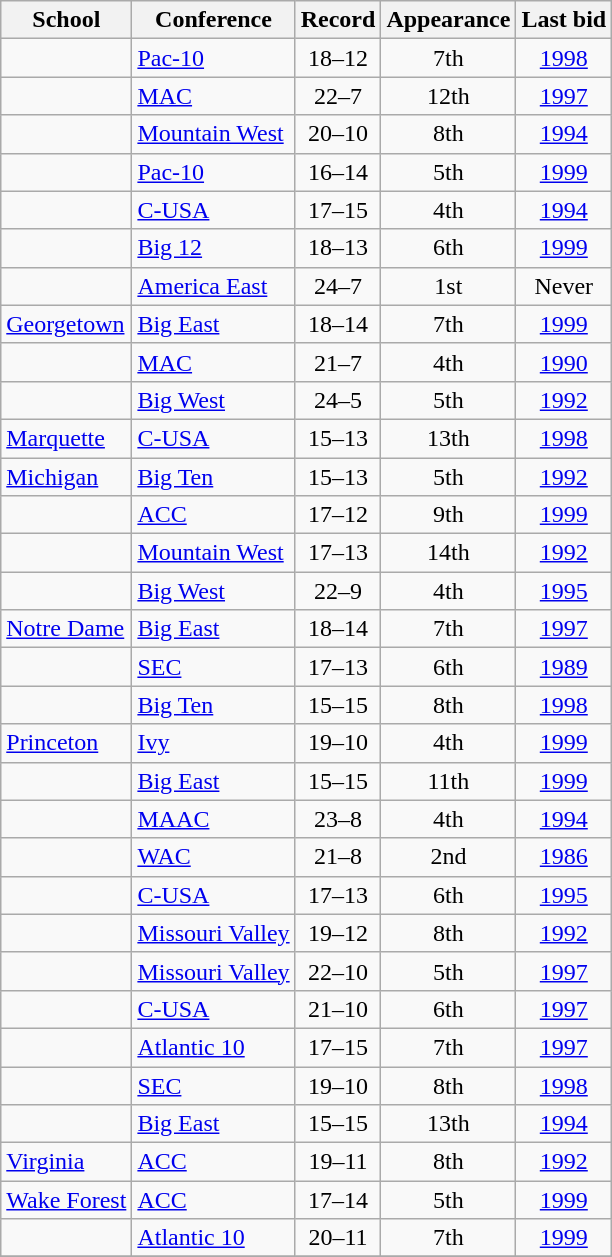<table class="wikitable sortable" style="text-align: center;">
<tr>
<th>School</th>
<th>Conference</th>
<th>Record</th>
<th>Appearance</th>
<th>Last bid</th>
</tr>
<tr>
<td align=left></td>
<td align=left><a href='#'>Pac-10</a></td>
<td>18–12</td>
<td>7th</td>
<td><a href='#'>1998</a></td>
</tr>
<tr>
<td align=left></td>
<td align=left><a href='#'>MAC</a></td>
<td>22–7</td>
<td>12th</td>
<td><a href='#'>1997</a></td>
</tr>
<tr>
<td align=left></td>
<td align=left><a href='#'>Mountain West</a></td>
<td>20–10</td>
<td>8th</td>
<td><a href='#'>1994</a></td>
</tr>
<tr>
<td align=left></td>
<td align=left><a href='#'>Pac-10</a></td>
<td>16–14</td>
<td>5th</td>
<td><a href='#'>1999</a></td>
</tr>
<tr>
<td align=left></td>
<td align=left><a href='#'>C-USA</a></td>
<td>17–15</td>
<td>4th</td>
<td><a href='#'>1994</a></td>
</tr>
<tr>
<td align=left></td>
<td align=left><a href='#'>Big 12</a></td>
<td>18–13</td>
<td>6th</td>
<td><a href='#'>1999</a></td>
</tr>
<tr>
<td align=left></td>
<td align=left><a href='#'>America East</a></td>
<td>24–7</td>
<td>1st</td>
<td>Never</td>
</tr>
<tr>
<td align=left><a href='#'>Georgetown</a></td>
<td align=left><a href='#'>Big East</a></td>
<td>18–14</td>
<td>7th</td>
<td><a href='#'>1999</a></td>
</tr>
<tr>
<td align=left></td>
<td align=left><a href='#'>MAC</a></td>
<td>21–7</td>
<td>4th</td>
<td><a href='#'>1990</a></td>
</tr>
<tr>
<td align=left></td>
<td align=left><a href='#'>Big West</a></td>
<td>24–5</td>
<td>5th</td>
<td><a href='#'>1992</a></td>
</tr>
<tr>
<td align=left><a href='#'>Marquette</a></td>
<td align=left><a href='#'>C-USA</a></td>
<td>15–13</td>
<td>13th</td>
<td><a href='#'>1998</a></td>
</tr>
<tr>
<td align=left><a href='#'>Michigan</a></td>
<td align=left><a href='#'>Big Ten</a></td>
<td>15–13</td>
<td>5th</td>
<td><a href='#'>1992</a></td>
</tr>
<tr>
<td align=left></td>
<td align=left><a href='#'>ACC</a></td>
<td>17–12</td>
<td>9th</td>
<td><a href='#'>1999</a></td>
</tr>
<tr>
<td align=left></td>
<td align=left><a href='#'>Mountain West</a></td>
<td>17–13</td>
<td>14th</td>
<td><a href='#'>1992</a></td>
</tr>
<tr>
<td align=left></td>
<td align=left><a href='#'>Big West</a></td>
<td>22–9</td>
<td>4th</td>
<td><a href='#'>1995</a></td>
</tr>
<tr>
<td align=left><a href='#'>Notre Dame</a></td>
<td align=left><a href='#'>Big East</a></td>
<td>18–14</td>
<td>7th</td>
<td><a href='#'>1997</a></td>
</tr>
<tr>
<td align=left></td>
<td align=left><a href='#'>SEC</a></td>
<td>17–13</td>
<td>6th</td>
<td><a href='#'>1989</a></td>
</tr>
<tr>
<td align=left></td>
<td align=left><a href='#'>Big Ten</a></td>
<td>15–15</td>
<td>8th</td>
<td><a href='#'>1998</a></td>
</tr>
<tr>
<td align=left><a href='#'>Princeton</a></td>
<td align=left><a href='#'>Ivy</a></td>
<td>19–10</td>
<td>4th</td>
<td><a href='#'>1999</a></td>
</tr>
<tr>
<td align=left></td>
<td align=left><a href='#'>Big East</a></td>
<td>15–15</td>
<td>11th</td>
<td><a href='#'>1999</a></td>
</tr>
<tr>
<td align=left></td>
<td align=left><a href='#'>MAAC</a></td>
<td>23–8</td>
<td>4th</td>
<td><a href='#'>1994</a></td>
</tr>
<tr>
<td align=left></td>
<td align=left><a href='#'>WAC</a></td>
<td>21–8</td>
<td>2nd</td>
<td><a href='#'>1986</a></td>
</tr>
<tr>
<td align=left></td>
<td align=left><a href='#'>C-USA</a></td>
<td>17–13</td>
<td>6th</td>
<td><a href='#'>1995</a></td>
</tr>
<tr>
<td align=left></td>
<td align=left><a href='#'>Missouri Valley</a></td>
<td>19–12</td>
<td>8th</td>
<td><a href='#'>1992</a></td>
</tr>
<tr>
<td align=left></td>
<td align=left><a href='#'>Missouri Valley</a></td>
<td>22–10</td>
<td>5th</td>
<td><a href='#'>1997</a></td>
</tr>
<tr>
<td align=left></td>
<td align=left><a href='#'>C-USA</a></td>
<td>21–10</td>
<td>6th</td>
<td><a href='#'>1997</a></td>
</tr>
<tr>
<td align=left></td>
<td align=left><a href='#'>Atlantic 10</a></td>
<td>17–15</td>
<td>7th</td>
<td><a href='#'>1997</a></td>
</tr>
<tr>
<td align=left></td>
<td align=left><a href='#'>SEC</a></td>
<td>19–10</td>
<td>8th</td>
<td><a href='#'>1998</a></td>
</tr>
<tr>
<td align=left></td>
<td align=left><a href='#'>Big East</a></td>
<td>15–15</td>
<td>13th</td>
<td><a href='#'>1994</a></td>
</tr>
<tr>
<td align=left><a href='#'>Virginia</a></td>
<td align=left><a href='#'>ACC</a></td>
<td>19–11</td>
<td>8th</td>
<td><a href='#'>1992</a></td>
</tr>
<tr>
<td align=left><a href='#'>Wake Forest</a></td>
<td align=left><a href='#'>ACC</a></td>
<td>17–14</td>
<td>5th</td>
<td><a href='#'>1999</a></td>
</tr>
<tr>
<td align=left></td>
<td align=left><a href='#'>Atlantic 10</a></td>
<td>20–11</td>
<td>7th</td>
<td><a href='#'>1999</a></td>
</tr>
<tr>
</tr>
</table>
